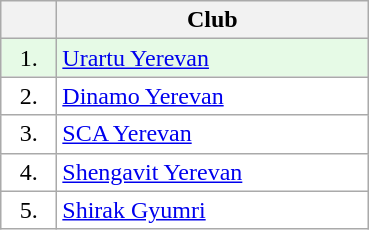<table class="wikitable">
<tr>
<th width="30"></th>
<th width="200">Club</th>
</tr>
<tr bgcolor="#e6fae6" align="center">
<td>1.</td>
<td align="left"><a href='#'>Urartu Yerevan</a></td>
</tr>
<tr bgcolor="#FFFFFF" align="center">
<td>2.</td>
<td align="left"><a href='#'>Dinamo Yerevan</a></td>
</tr>
<tr bgcolor="#FFFFFF" align="center">
<td>3.</td>
<td align="left"><a href='#'>SCA Yerevan</a></td>
</tr>
<tr bgcolor="#FFFFFF" align="center">
<td>4.</td>
<td align="left"><a href='#'>Shengavit Yerevan</a></td>
</tr>
<tr bgcolor="#FFFFFF" align="center">
<td>5.</td>
<td align="left"><a href='#'>Shirak Gyumri</a></td>
</tr>
</table>
